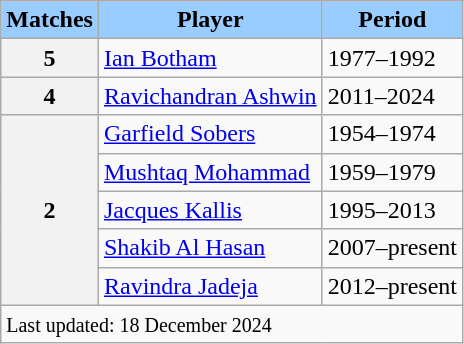<table class="wikitable">
<tr style="background:#9cf; text-align:center;">
<td><strong>Matches</strong></td>
<td><strong>Player</strong></td>
<td><strong>Period</strong></td>
</tr>
<tr>
<th>5</th>
<td> <a href='#'>Ian Botham</a></td>
<td>1977–1992</td>
</tr>
<tr>
<th>4</th>
<td> <a href='#'>Ravichandran Ashwin</a></td>
<td>2011–2024</td>
</tr>
<tr>
<th rowspan=5>2</th>
<td> <a href='#'>Garfield Sobers</a></td>
<td>1954–1974</td>
</tr>
<tr>
<td> <a href='#'>Mushtaq Mohammad</a></td>
<td>1959–1979</td>
</tr>
<tr>
<td> <a href='#'>Jacques Kallis</a></td>
<td>1995–2013</td>
</tr>
<tr>
<td> <a href='#'>Shakib Al Hasan</a> </td>
<td>2007–present</td>
</tr>
<tr>
<td> <a href='#'>Ravindra Jadeja</a> </td>
<td>2012–present</td>
</tr>
<tr>
<td colspan="3"><small>Last updated: 18 December 2024</small></td>
</tr>
</table>
